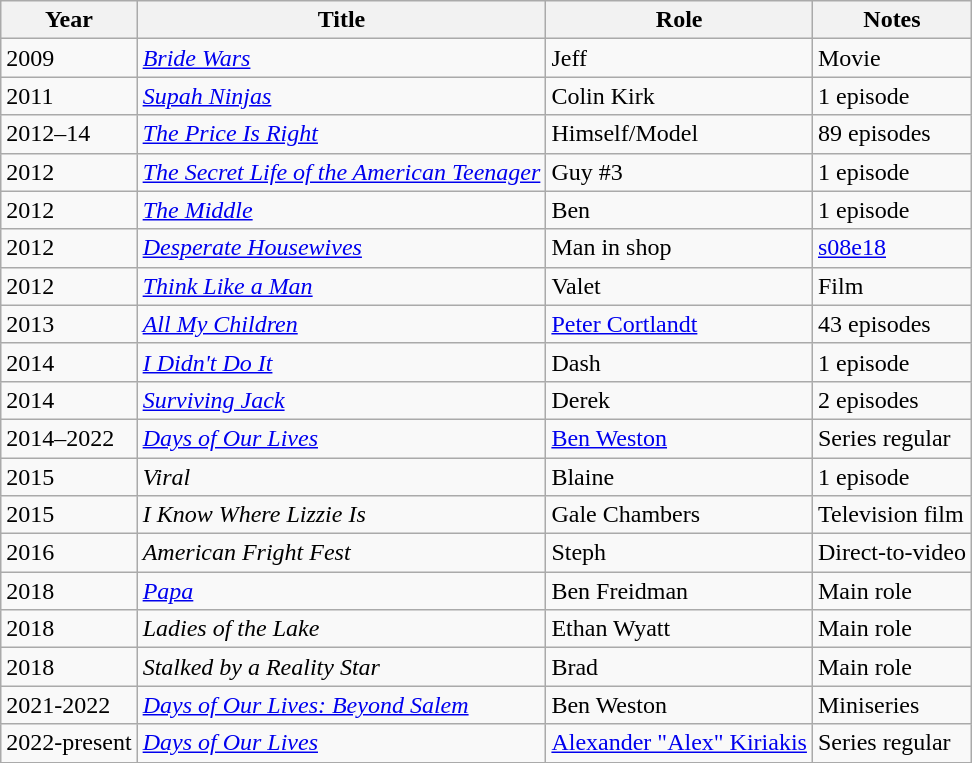<table class="wikitable" style="white-space:nowrap;">
<tr>
<th>Year</th>
<th>Title</th>
<th>Role</th>
<th>Notes</th>
</tr>
<tr>
<td>2009</td>
<td><em><a href='#'>Bride Wars</a></em></td>
<td>Jeff</td>
<td>Movie</td>
</tr>
<tr>
<td>2011</td>
<td><em><a href='#'>Supah Ninjas</a></em></td>
<td>Colin Kirk</td>
<td>1 episode</td>
</tr>
<tr>
<td>2012–14</td>
<td><em><a href='#'>The Price Is Right</a></em></td>
<td>Himself/Model</td>
<td>89 episodes</td>
</tr>
<tr>
<td>2012</td>
<td><em><a href='#'>The Secret Life of the American Teenager</a></em></td>
<td>Guy #3</td>
<td>1 episode</td>
</tr>
<tr>
<td>2012</td>
<td><em><a href='#'>The Middle</a></em></td>
<td>Ben</td>
<td>1 episode</td>
</tr>
<tr>
<td>2012</td>
<td><em><a href='#'>Desperate Housewives</a></em></td>
<td>Man in shop</td>
<td><a href='#'>s08e18</a></td>
</tr>
<tr>
<td>2012</td>
<td><em><a href='#'>Think Like a Man</a></em></td>
<td>Valet</td>
<td>Film</td>
</tr>
<tr>
<td>2013</td>
<td><em><a href='#'>All My Children</a></em></td>
<td><a href='#'>Peter Cortlandt</a></td>
<td>43 episodes</td>
</tr>
<tr>
<td>2014</td>
<td><em><a href='#'>I Didn't Do It</a></em></td>
<td>Dash</td>
<td>1 episode</td>
</tr>
<tr>
<td>2014</td>
<td><em><a href='#'>Surviving Jack</a></em></td>
<td>Derek</td>
<td>2 episodes</td>
</tr>
<tr>
<td>2014–2022</td>
<td><em><a href='#'>Days of Our Lives</a></em></td>
<td><a href='#'>Ben Weston</a></td>
<td>Series regular</td>
</tr>
<tr>
<td>2015</td>
<td><em>Viral</em></td>
<td>Blaine</td>
<td>1 episode</td>
</tr>
<tr>
<td>2015</td>
<td><em>I Know Where Lizzie Is</em></td>
<td>Gale Chambers</td>
<td>Television film</td>
</tr>
<tr>
<td>2016</td>
<td><em>American Fright Fest</em></td>
<td>Steph</td>
<td>Direct-to-video</td>
</tr>
<tr>
<td>2018</td>
<td><em><a href='#'>Papa</a></em></td>
<td>Ben Freidman</td>
<td>Main role</td>
</tr>
<tr>
<td>2018</td>
<td><em>Ladies of the Lake</em></td>
<td>Ethan Wyatt</td>
<td>Main role</td>
</tr>
<tr>
<td>2018</td>
<td><em>Stalked by a Reality Star</em></td>
<td>Brad</td>
<td>Main role</td>
</tr>
<tr>
<td>2021-2022</td>
<td><em><a href='#'>Days of Our Lives: Beyond Salem</a></em></td>
<td>Ben Weston</td>
<td>Miniseries</td>
</tr>
<tr>
<td>2022-present</td>
<td><em><a href='#'>Days of Our Lives</a></em></td>
<td><a href='#'>Alexander "Alex" Kiriakis</a></td>
<td>Series regular</td>
</tr>
</table>
